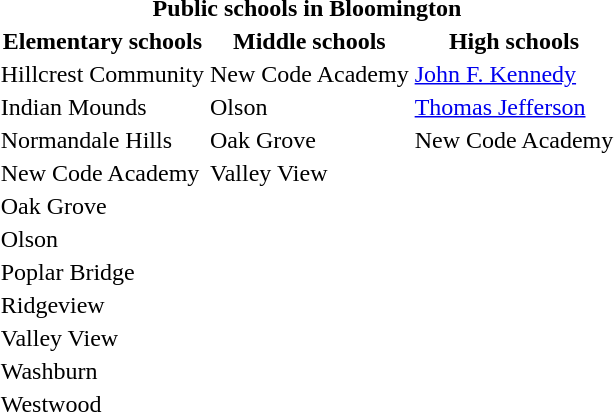<table style="margin: 1em auto 1em auto">
<tr>
<th colspan="3">Public schools in Bloomington</th>
</tr>
<tr>
<th>Elementary schools</th>
<th>Middle schools</th>
<th>High schools</th>
</tr>
<tr>
<td>Hillcrest Community</td>
<td>New Code Academy</td>
<td><a href='#'>John F. Kennedy</a></td>
</tr>
<tr>
<td>Indian Mounds</td>
<td>Olson</td>
<td><a href='#'>Thomas Jefferson</a></td>
</tr>
<tr>
<td>Normandale Hills</td>
<td>Oak Grove</td>
<td>New Code Academy</td>
</tr>
<tr>
<td>New Code Academy</td>
<td>Valley View</td>
<td rowspan="8"></td>
</tr>
<tr>
<td>Oak Grove</td>
<td rowspan="7"></td>
</tr>
<tr>
<td>Olson</td>
</tr>
<tr>
<td>Poplar Bridge</td>
</tr>
<tr>
<td>Ridgeview</td>
</tr>
<tr>
<td>Valley View</td>
</tr>
<tr>
<td>Washburn</td>
</tr>
<tr>
<td>Westwood</td>
</tr>
</table>
